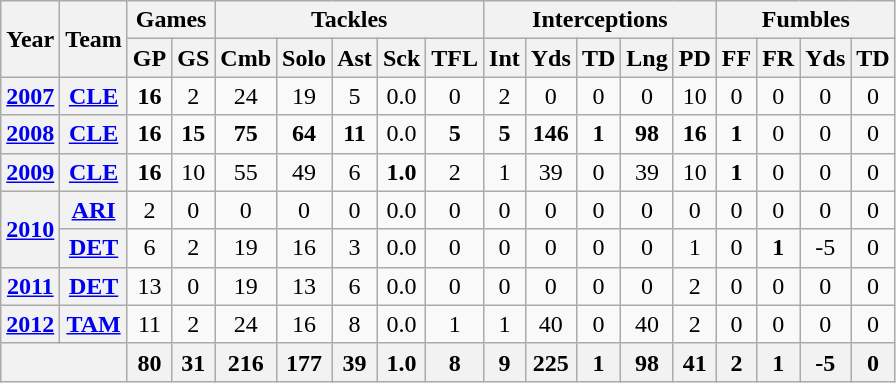<table class="wikitable" style="text-align:center">
<tr>
<th rowspan="2">Year</th>
<th rowspan="2">Team</th>
<th colspan="2">Games</th>
<th colspan="5">Tackles</th>
<th colspan="5">Interceptions</th>
<th colspan="4">Fumbles</th>
</tr>
<tr>
<th>GP</th>
<th>GS</th>
<th>Cmb</th>
<th>Solo</th>
<th>Ast</th>
<th>Sck</th>
<th>TFL</th>
<th>Int</th>
<th>Yds</th>
<th>TD</th>
<th>Lng</th>
<th>PD</th>
<th>FF</th>
<th>FR</th>
<th>Yds</th>
<th>TD</th>
</tr>
<tr>
<th><a href='#'>2007</a></th>
<th><a href='#'>CLE</a></th>
<td><strong>16</strong></td>
<td>2</td>
<td>24</td>
<td>19</td>
<td>5</td>
<td>0.0</td>
<td>0</td>
<td>2</td>
<td>0</td>
<td>0</td>
<td>0</td>
<td>10</td>
<td>0</td>
<td>0</td>
<td>0</td>
<td>0</td>
</tr>
<tr>
<th><a href='#'>2008</a></th>
<th><a href='#'>CLE</a></th>
<td><strong>16</strong></td>
<td><strong>15</strong></td>
<td><strong>75</strong></td>
<td><strong>64</strong></td>
<td><strong>11</strong></td>
<td>0.0</td>
<td><strong>5</strong></td>
<td><strong>5</strong></td>
<td><strong>146</strong></td>
<td><strong>1</strong></td>
<td><strong>98</strong></td>
<td><strong>16</strong></td>
<td><strong>1</strong></td>
<td>0</td>
<td>0</td>
<td>0</td>
</tr>
<tr>
<th><a href='#'>2009</a></th>
<th><a href='#'>CLE</a></th>
<td><strong>16</strong></td>
<td>10</td>
<td>55</td>
<td>49</td>
<td>6</td>
<td><strong>1.0</strong></td>
<td>2</td>
<td>1</td>
<td>39</td>
<td>0</td>
<td>39</td>
<td>10</td>
<td><strong>1</strong></td>
<td>0</td>
<td>0</td>
<td>0</td>
</tr>
<tr>
<th rowspan="2"><a href='#'>2010</a></th>
<th><a href='#'>ARI</a></th>
<td>2</td>
<td>0</td>
<td>0</td>
<td>0</td>
<td>0</td>
<td>0.0</td>
<td>0</td>
<td>0</td>
<td>0</td>
<td>0</td>
<td>0</td>
<td>0</td>
<td>0</td>
<td>0</td>
<td>0</td>
<td>0</td>
</tr>
<tr>
<th><a href='#'>DET</a></th>
<td>6</td>
<td>2</td>
<td>19</td>
<td>16</td>
<td>3</td>
<td>0.0</td>
<td>0</td>
<td>0</td>
<td>0</td>
<td>0</td>
<td>0</td>
<td>1</td>
<td>0</td>
<td><strong>1</strong></td>
<td>-5</td>
<td>0</td>
</tr>
<tr>
<th><a href='#'>2011</a></th>
<th><a href='#'>DET</a></th>
<td>13</td>
<td>0</td>
<td>19</td>
<td>13</td>
<td>6</td>
<td>0.0</td>
<td>0</td>
<td>0</td>
<td>0</td>
<td>0</td>
<td>0</td>
<td>2</td>
<td>0</td>
<td>0</td>
<td>0</td>
<td>0</td>
</tr>
<tr>
<th><a href='#'>2012</a></th>
<th><a href='#'>TAM</a></th>
<td>11</td>
<td>2</td>
<td>24</td>
<td>16</td>
<td>8</td>
<td>0.0</td>
<td>1</td>
<td>1</td>
<td>40</td>
<td>0</td>
<td>40</td>
<td>2</td>
<td>0</td>
<td>0</td>
<td>0</td>
<td>0</td>
</tr>
<tr>
<th colspan="2"></th>
<th>80</th>
<th>31</th>
<th>216</th>
<th>177</th>
<th>39</th>
<th>1.0</th>
<th>8</th>
<th>9</th>
<th>225</th>
<th>1</th>
<th>98</th>
<th>41</th>
<th>2</th>
<th>1</th>
<th>-5</th>
<th>0</th>
</tr>
</table>
